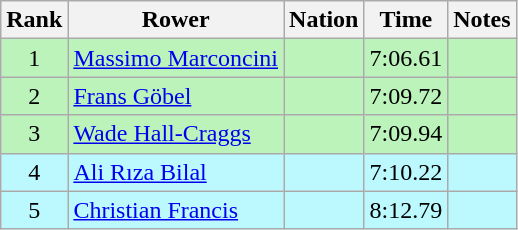<table class="wikitable sortable" style="text-align:center">
<tr>
<th>Rank</th>
<th>Rower</th>
<th>Nation</th>
<th>Time</th>
<th>Notes</th>
</tr>
<tr style="background:#bbf3bb;">
<td>1</td>
<td align=left><a href='#'>Massimo Marconcini</a></td>
<td align=left></td>
<td>7:06.61</td>
<td></td>
</tr>
<tr style="background:#bbf3bb;">
<td>2</td>
<td align=left><a href='#'>Frans Göbel</a></td>
<td align=left></td>
<td>7:09.72</td>
<td></td>
</tr>
<tr style="background:#bbf3bb;">
<td>3</td>
<td align=left><a href='#'>Wade Hall-Craggs</a></td>
<td align=left></td>
<td>7:09.94</td>
<td></td>
</tr>
<tr bgcolor=bbf9ff>
<td>4</td>
<td align=left><a href='#'>Ali Rıza Bilal</a></td>
<td align=left></td>
<td>7:10.22</td>
<td></td>
</tr>
<tr bgcolor=bbf9ff>
<td>5</td>
<td align=left><a href='#'>Christian Francis</a></td>
<td align=left></td>
<td>8:12.79</td>
<td></td>
</tr>
</table>
